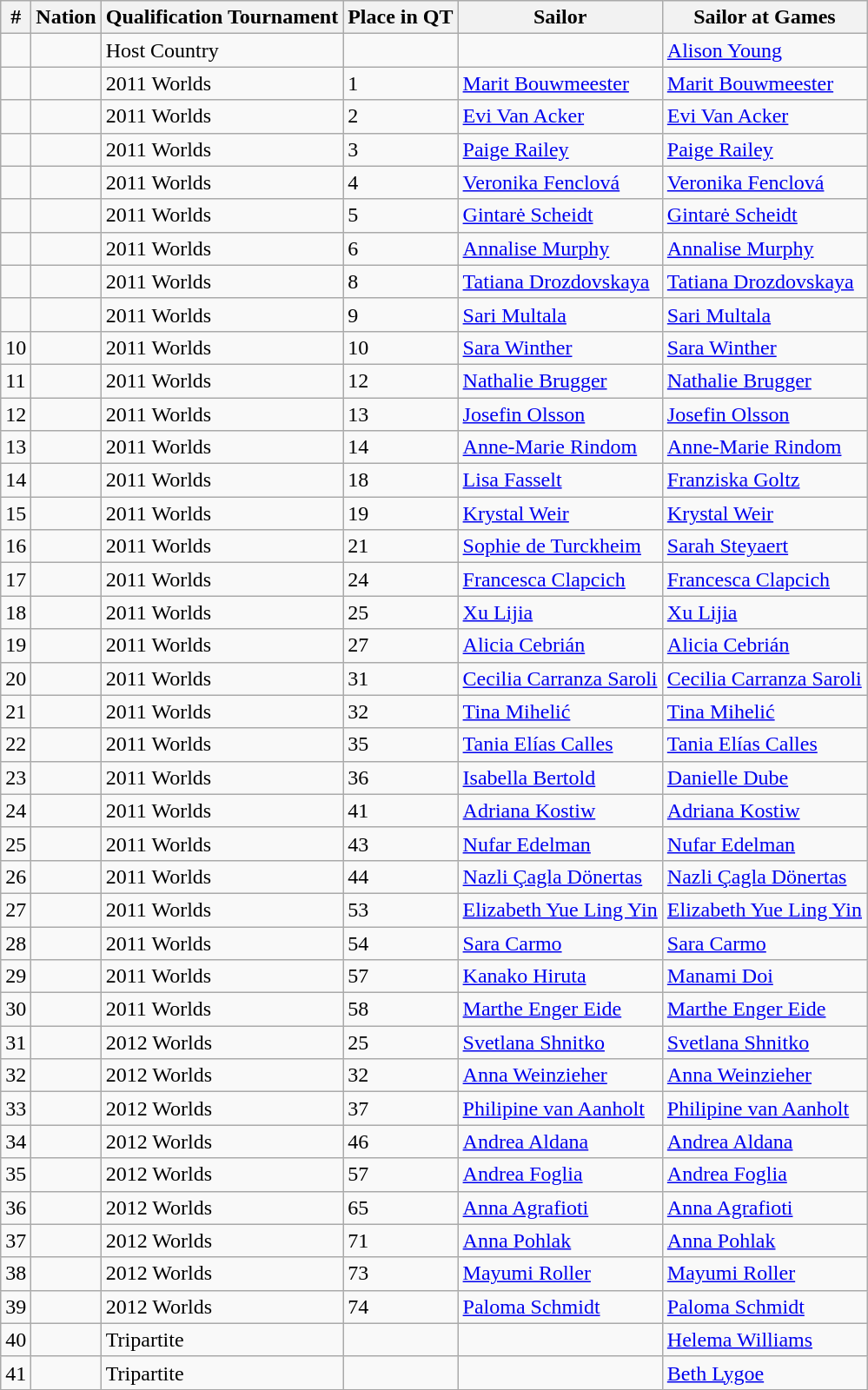<table class="sortable wikitable">
<tr>
<th>#</th>
<th>Nation</th>
<th>Qualification Tournament</th>
<th>Place in QT</th>
<th>Sailor</th>
<th>Sailor at Games</th>
</tr>
<tr>
<td></td>
<td></td>
<td>Host Country</td>
<td></td>
<td></td>
<td><a href='#'>Alison Young</a></td>
</tr>
<tr>
<td></td>
<td></td>
<td>2011 Worlds</td>
<td>1</td>
<td><a href='#'>Marit Bouwmeester</a></td>
<td><a href='#'>Marit Bouwmeester</a></td>
</tr>
<tr>
<td></td>
<td></td>
<td>2011 Worlds</td>
<td>2</td>
<td><a href='#'>Evi Van Acker</a></td>
<td><a href='#'>Evi Van Acker</a></td>
</tr>
<tr>
<td></td>
<td></td>
<td>2011 Worlds</td>
<td>3</td>
<td><a href='#'>Paige Railey</a></td>
<td><a href='#'>Paige Railey</a></td>
</tr>
<tr>
<td></td>
<td></td>
<td>2011 Worlds</td>
<td>4</td>
<td><a href='#'>Veronika Fenclová</a></td>
<td><a href='#'>Veronika Fenclová</a></td>
</tr>
<tr>
<td></td>
<td></td>
<td>2011 Worlds</td>
<td>5</td>
<td><a href='#'>Gintarė Scheidt</a></td>
<td><a href='#'>Gintarė Scheidt</a></td>
</tr>
<tr>
<td></td>
<td></td>
<td>2011 Worlds</td>
<td>6</td>
<td><a href='#'>Annalise Murphy</a></td>
<td><a href='#'>Annalise Murphy</a></td>
</tr>
<tr>
<td></td>
<td></td>
<td>2011 Worlds</td>
<td>8</td>
<td><a href='#'>Tatiana Drozdovskaya</a></td>
<td><a href='#'>Tatiana Drozdovskaya</a></td>
</tr>
<tr>
<td></td>
<td></td>
<td>2011 Worlds</td>
<td>9</td>
<td><a href='#'>Sari Multala</a></td>
<td><a href='#'>Sari Multala</a></td>
</tr>
<tr>
<td>10</td>
<td></td>
<td>2011 Worlds</td>
<td>10</td>
<td><a href='#'>Sara Winther</a></td>
<td><a href='#'>Sara Winther</a></td>
</tr>
<tr>
<td>11</td>
<td></td>
<td>2011 Worlds</td>
<td>12</td>
<td><a href='#'>Nathalie Brugger</a></td>
<td><a href='#'>Nathalie Brugger</a></td>
</tr>
<tr>
<td>12</td>
<td></td>
<td>2011 Worlds</td>
<td>13</td>
<td><a href='#'>Josefin Olsson</a></td>
<td><a href='#'>Josefin Olsson</a></td>
</tr>
<tr>
<td>13</td>
<td></td>
<td>2011 Worlds</td>
<td>14</td>
<td><a href='#'>Anne-Marie Rindom</a></td>
<td><a href='#'>Anne-Marie Rindom</a></td>
</tr>
<tr>
<td>14</td>
<td></td>
<td>2011 Worlds</td>
<td>18</td>
<td><a href='#'>Lisa Fasselt</a></td>
<td><a href='#'>Franziska Goltz</a></td>
</tr>
<tr>
<td>15</td>
<td></td>
<td>2011 Worlds</td>
<td>19</td>
<td><a href='#'>Krystal Weir</a></td>
<td><a href='#'>Krystal Weir</a></td>
</tr>
<tr>
<td>16</td>
<td></td>
<td>2011 Worlds</td>
<td>21</td>
<td><a href='#'>Sophie de Turckheim</a></td>
<td><a href='#'>Sarah Steyaert</a></td>
</tr>
<tr>
<td>17</td>
<td></td>
<td>2011 Worlds</td>
<td>24</td>
<td><a href='#'>Francesca Clapcich</a></td>
<td><a href='#'>Francesca Clapcich</a></td>
</tr>
<tr>
<td>18</td>
<td></td>
<td>2011 Worlds</td>
<td>25</td>
<td><a href='#'>Xu Lijia</a></td>
<td><a href='#'>Xu Lijia</a></td>
</tr>
<tr>
<td>19</td>
<td></td>
<td>2011 Worlds</td>
<td>27</td>
<td><a href='#'>Alicia Cebrián</a></td>
<td><a href='#'>Alicia Cebrián</a></td>
</tr>
<tr>
<td>20</td>
<td></td>
<td>2011 Worlds</td>
<td>31</td>
<td><a href='#'>Cecilia Carranza Saroli</a></td>
<td><a href='#'>Cecilia Carranza Saroli</a></td>
</tr>
<tr>
<td>21</td>
<td></td>
<td>2011 Worlds</td>
<td>32</td>
<td><a href='#'>Tina Mihelić</a></td>
<td><a href='#'>Tina Mihelić</a></td>
</tr>
<tr>
<td>22</td>
<td></td>
<td>2011 Worlds</td>
<td>35</td>
<td><a href='#'>Tania Elías Calles</a></td>
<td><a href='#'>Tania Elías Calles</a></td>
</tr>
<tr>
<td>23</td>
<td></td>
<td>2011 Worlds</td>
<td>36</td>
<td><a href='#'>Isabella Bertold</a></td>
<td><a href='#'>Danielle Dube</a></td>
</tr>
<tr>
<td>24</td>
<td></td>
<td>2011 Worlds</td>
<td>41</td>
<td><a href='#'>Adriana Kostiw</a></td>
<td><a href='#'>Adriana Kostiw</a></td>
</tr>
<tr>
<td>25</td>
<td></td>
<td>2011 Worlds</td>
<td>43</td>
<td><a href='#'>Nufar Edelman</a></td>
<td><a href='#'>Nufar Edelman</a></td>
</tr>
<tr>
<td>26</td>
<td></td>
<td>2011 Worlds</td>
<td>44</td>
<td><a href='#'>Nazli Çagla Dönertas</a></td>
<td><a href='#'>Nazli Çagla Dönertas</a></td>
</tr>
<tr>
<td>27</td>
<td></td>
<td>2011 Worlds</td>
<td>53</td>
<td><a href='#'>Elizabeth Yue Ling Yin</a></td>
<td><a href='#'>Elizabeth Yue Ling Yin</a></td>
</tr>
<tr>
<td>28</td>
<td></td>
<td>2011 Worlds</td>
<td>54</td>
<td><a href='#'>Sara Carmo</a></td>
<td><a href='#'>Sara Carmo</a></td>
</tr>
<tr>
<td>29</td>
<td></td>
<td>2011 Worlds</td>
<td>57</td>
<td><a href='#'>Kanako Hiruta</a></td>
<td><a href='#'>Manami Doi</a></td>
</tr>
<tr>
<td>30</td>
<td></td>
<td>2011 Worlds</td>
<td>58</td>
<td><a href='#'>Marthe Enger Eide</a></td>
<td><a href='#'>Marthe Enger Eide</a></td>
</tr>
<tr>
<td>31</td>
<td></td>
<td>2012 Worlds</td>
<td>25</td>
<td><a href='#'>Svetlana Shnitko</a></td>
<td><a href='#'>Svetlana Shnitko</a></td>
</tr>
<tr>
<td>32</td>
<td></td>
<td>2012 Worlds</td>
<td>32</td>
<td><a href='#'>Anna Weinzieher</a></td>
<td><a href='#'>Anna Weinzieher</a></td>
</tr>
<tr>
<td>33</td>
<td></td>
<td>2012 Worlds</td>
<td>37</td>
<td><a href='#'>Philipine van Aanholt</a></td>
<td><a href='#'>Philipine van Aanholt</a></td>
</tr>
<tr>
<td>34</td>
<td></td>
<td>2012 Worlds</td>
<td>46</td>
<td><a href='#'>Andrea Aldana</a></td>
<td><a href='#'>Andrea Aldana</a></td>
</tr>
<tr>
<td>35</td>
<td></td>
<td>2012 Worlds</td>
<td>57</td>
<td><a href='#'>Andrea Foglia</a></td>
<td><a href='#'>Andrea Foglia</a></td>
</tr>
<tr>
<td>36</td>
<td></td>
<td>2012 Worlds</td>
<td>65</td>
<td><a href='#'>Anna Agrafioti</a></td>
<td><a href='#'>Anna Agrafioti</a></td>
</tr>
<tr>
<td>37</td>
<td></td>
<td>2012 Worlds</td>
<td>71</td>
<td><a href='#'>Anna Pohlak</a></td>
<td><a href='#'>Anna Pohlak</a></td>
</tr>
<tr>
<td>38</td>
<td></td>
<td>2012 Worlds</td>
<td>73</td>
<td><a href='#'>Mayumi Roller</a></td>
<td><a href='#'>Mayumi Roller</a></td>
</tr>
<tr>
<td>39</td>
<td></td>
<td>2012 Worlds</td>
<td>74</td>
<td><a href='#'>Paloma Schmidt</a></td>
<td><a href='#'>Paloma Schmidt</a></td>
</tr>
<tr>
<td>40</td>
<td></td>
<td>Tripartite</td>
<td></td>
<td></td>
<td><a href='#'>Helema Williams</a></td>
</tr>
<tr>
<td>41</td>
<td></td>
<td>Tripartite</td>
<td></td>
<td></td>
<td><a href='#'>Beth Lygoe</a></td>
</tr>
</table>
